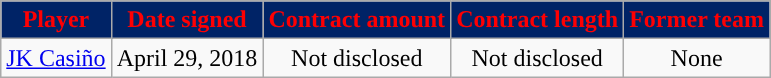<table class="wikitable sortable sortable" style="text-align: center">
<tr>
<th style="background:#002366; color:#FE0003; ">Player</th>
<th style="background:#002366; color:#FE0003; ">Date signed</th>
<th style="background:#002366; color:#FE0003; ">Contract amount</th>
<th style="background:#002366; color:#FE0003; ">Contract length</th>
<th style="background:#002366; color:#FE0003; ">Former team</th>
</tr>
<tr>
<td align="center"><a href='#'>JK Casiño</a></td>
<td align="center">April 29, 2018</td>
<td align="center">Not disclosed</td>
<td align="center">Not disclosed</td>
<td align="center">None</td>
</tr>
</table>
